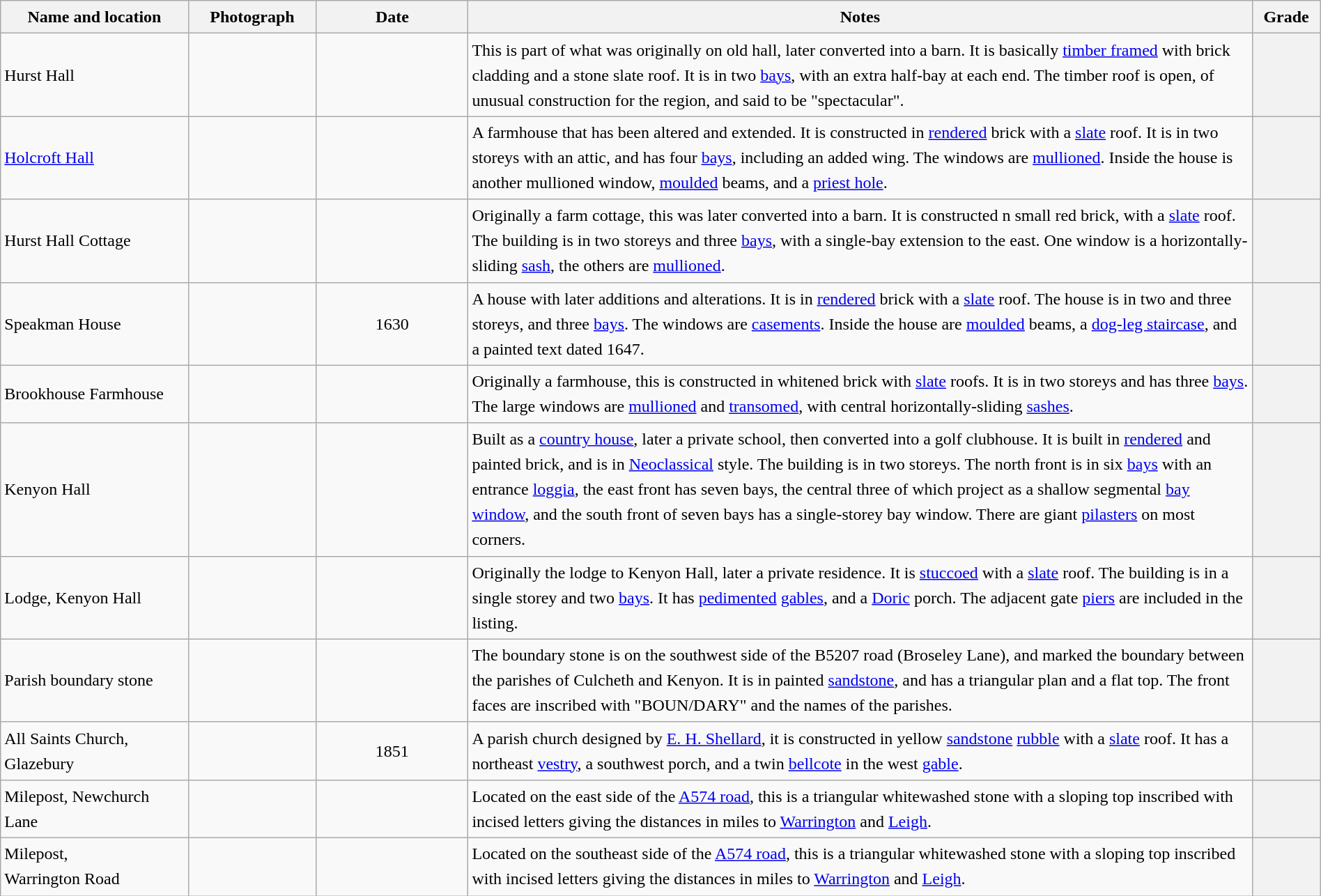<table class="wikitable sortable plainrowheaders" style="width:100%;border:0px;text-align:left;line-height:150%;">
<tr>
<th scope="col"  style="width:150px">Name and location</th>
<th scope="col"  style="width:100px" class="unsortable">Photograph</th>
<th scope="col"  style="width:120px">Date</th>
<th scope="col"  style="width:650px" class="unsortable">Notes</th>
<th scope="col"  style="width:50px">Grade</th>
</tr>
<tr>
<td>Hurst Hall<br><small></small></td>
<td></td>
<td align="center"></td>
<td>This is part of what was originally on old hall, later converted into a barn.  It is basically <a href='#'>timber framed</a> with brick cladding and a stone slate roof.  It is in two <a href='#'>bays</a>, with an extra half-bay at each end.  The timber roof is open, of unusual construction for the region, and said to be "spectacular".</td>
<th></th>
</tr>
<tr>
<td><a href='#'>Holcroft Hall</a><br><small></small></td>
<td></td>
<td align="center"></td>
<td>A farmhouse that has been altered and extended.  It is constructed in <a href='#'>rendered</a> brick with a <a href='#'>slate</a> roof.  It is in two storeys with an attic, and has four <a href='#'>bays</a>, including an added wing.  The windows are <a href='#'>mullioned</a>. Inside the house is another mullioned window, <a href='#'>moulded</a> beams, and a <a href='#'>priest hole</a>.</td>
<th></th>
</tr>
<tr>
<td>Hurst Hall Cottage<br><small></small></td>
<td></td>
<td align="center"></td>
<td>Originally a farm cottage, this was later converted into a barn.  It is constructed n small red brick, with a <a href='#'>slate</a> roof.  The building is in two storeys and three <a href='#'>bays</a>, with a single-bay extension to the east.  One window is a horizontally-sliding <a href='#'>sash</a>, the others are <a href='#'>mullioned</a>.</td>
<th></th>
</tr>
<tr>
<td>Speakman House<br><small></small></td>
<td></td>
<td align="center">1630</td>
<td>A house with later additions and alterations.  It is in <a href='#'>rendered</a> brick with a <a href='#'>slate</a> roof.  The house is in two and three storeys, and three <a href='#'>bays</a>.  The windows are <a href='#'>casements</a>.  Inside the house are <a href='#'>moulded</a> beams, a <a href='#'>dog-leg staircase</a>, and a painted text dated 1647.</td>
<th></th>
</tr>
<tr>
<td>Brookhouse Farmhouse<br><small></small></td>
<td></td>
<td align="center"></td>
<td>Originally a farmhouse, this is constructed in whitened brick with <a href='#'>slate</a> roofs.  It is in two storeys and has three <a href='#'>bays</a>.  The large windows are <a href='#'>mullioned</a> and <a href='#'>transomed</a>, with central horizontally-sliding <a href='#'>sashes</a>.</td>
<th></th>
</tr>
<tr>
<td>Kenyon Hall<br><small></small></td>
<td></td>
<td align="center"></td>
<td>Built as a <a href='#'>country house</a>, later a private school, then converted into a golf clubhouse.  It is built in <a href='#'>rendered</a> and painted brick, and is in <a href='#'>Neoclassical</a> style.  The building is in two storeys.  The north front is in six <a href='#'>bays</a> with an entrance <a href='#'>loggia</a>, the east front has seven bays, the central three of which project as a shallow segmental <a href='#'>bay window</a>, and the south front of seven bays has a single-storey bay window.   There are giant <a href='#'>pilasters</a> on most corners.</td>
<th></th>
</tr>
<tr>
<td>Lodge, Kenyon Hall<br><small></small></td>
<td></td>
<td align="center"></td>
<td>Originally the lodge to Kenyon Hall, later a private residence.  It is <a href='#'>stuccoed</a>  with a <a href='#'>slate</a> roof.  The building is in a single storey and two <a href='#'>bays</a>. It has <a href='#'>pedimented</a> <a href='#'>gables</a>, and a <a href='#'>Doric</a> porch.  The adjacent gate <a href='#'>piers</a> are included in the listing.</td>
<th></th>
</tr>
<tr>
<td>Parish boundary stone<br><small></small></td>
<td></td>
<td align="center"></td>
<td>The boundary stone is on the southwest side of the B5207 road (Broseley Lane), and marked the boundary between the parishes of Culcheth and Kenyon.  It is in painted <a href='#'>sandstone</a>, and has a triangular plan and a flat top.  The front faces are inscribed with "BOUN/DARY" and the names of the parishes.</td>
<th></th>
</tr>
<tr>
<td>All Saints Church, Glazebury<br><small></small></td>
<td></td>
<td align="center">1851</td>
<td>A parish church designed by <a href='#'>E. H. Shellard</a>, it is constructed in yellow <a href='#'>sandstone</a> <a href='#'>rubble</a> with a <a href='#'>slate</a> roof.  It has a northeast <a href='#'>vestry</a>, a southwest porch, and a twin <a href='#'>bellcote</a> in the west <a href='#'>gable</a>.</td>
<th></th>
</tr>
<tr>
<td>Milepost, Newchurch Lane<br><small></small></td>
<td></td>
<td align="center"></td>
<td>Located on the east side of the <a href='#'>A574 road</a>, this is a triangular whitewashed stone with a sloping top inscribed with incised letters giving the distances in miles to <a href='#'>Warrington</a> and <a href='#'>Leigh</a>.</td>
<th></th>
</tr>
<tr>
<td>Milepost,<br>Warrington Road<br><small></small></td>
<td></td>
<td align="center"></td>
<td>Located on the southeast side of the <a href='#'>A574 road</a>, this is a triangular whitewashed stone with a sloping top inscribed with incised letters giving the distances in miles to <a href='#'>Warrington</a> and <a href='#'>Leigh</a>.</td>
<th></th>
</tr>
<tr>
</tr>
</table>
